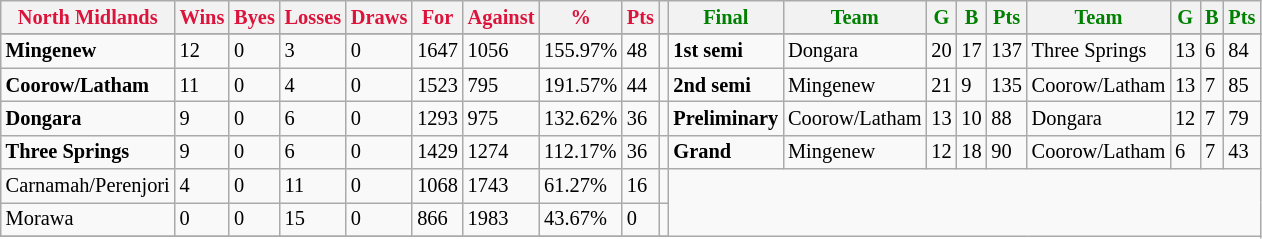<table style="font-size: 85%; text-align: left;" class="wikitable">
<tr>
<th style="color:crimson">North Midlands</th>
<th style="color:crimson">Wins</th>
<th style="color:crimson">Byes</th>
<th style="color:crimson">Losses</th>
<th style="color:crimson">Draws</th>
<th style="color:crimson">For</th>
<th style="color:crimson">Against</th>
<th style="color:crimson">%</th>
<th style="color:crimson">Pts</th>
<th></th>
<th style="color:green">Final</th>
<th style="color:green">Team</th>
<th style="color:green">G</th>
<th style="color:green">B</th>
<th style="color:green">Pts</th>
<th style="color:green">Team</th>
<th style="color:green">G</th>
<th style="color:green">B</th>
<th style="color:green">Pts</th>
</tr>
<tr>
</tr>
<tr>
</tr>
<tr>
<td><strong>	Mingenew	</strong></td>
<td>12</td>
<td>0</td>
<td>3</td>
<td>0</td>
<td>1647</td>
<td>1056</td>
<td>155.97%</td>
<td>48</td>
<td></td>
<td><strong>1st semi</strong></td>
<td>Dongara</td>
<td>20</td>
<td>17</td>
<td>137</td>
<td>Three Springs</td>
<td>13</td>
<td>6</td>
<td>84</td>
</tr>
<tr>
<td><strong>	Coorow/Latham	</strong></td>
<td>11</td>
<td>0</td>
<td>4</td>
<td>0</td>
<td>1523</td>
<td>795</td>
<td>191.57%</td>
<td>44</td>
<td></td>
<td><strong>2nd semi</strong></td>
<td>Mingenew</td>
<td>21</td>
<td>9</td>
<td>135</td>
<td>Coorow/Latham</td>
<td>13</td>
<td>7</td>
<td>85</td>
</tr>
<tr>
<td><strong>	Dongara	</strong></td>
<td>9</td>
<td>0</td>
<td>6</td>
<td>0</td>
<td>1293</td>
<td>975</td>
<td>132.62%</td>
<td>36</td>
<td></td>
<td><strong>Preliminary</strong></td>
<td>Coorow/Latham</td>
<td>13</td>
<td>10</td>
<td>88</td>
<td>Dongara</td>
<td>12</td>
<td>7</td>
<td>79</td>
</tr>
<tr>
<td><strong>	Three Springs	</strong></td>
<td>9</td>
<td>0</td>
<td>6</td>
<td>0</td>
<td>1429</td>
<td>1274</td>
<td>112.17%</td>
<td>36</td>
<td></td>
<td><strong>Grand</strong></td>
<td>Mingenew</td>
<td>12</td>
<td>18</td>
<td>90</td>
<td>Coorow/Latham</td>
<td>6</td>
<td>7</td>
<td>43</td>
</tr>
<tr>
<td>Carnamah/Perenjori</td>
<td>4</td>
<td>0</td>
<td>11</td>
<td>0</td>
<td>1068</td>
<td>1743</td>
<td>61.27%</td>
<td>16</td>
<td></td>
</tr>
<tr>
<td>Morawa</td>
<td>0</td>
<td>0</td>
<td>15</td>
<td>0</td>
<td>866</td>
<td>1983</td>
<td>43.67%</td>
<td>0</td>
<td></td>
</tr>
<tr>
</tr>
</table>
